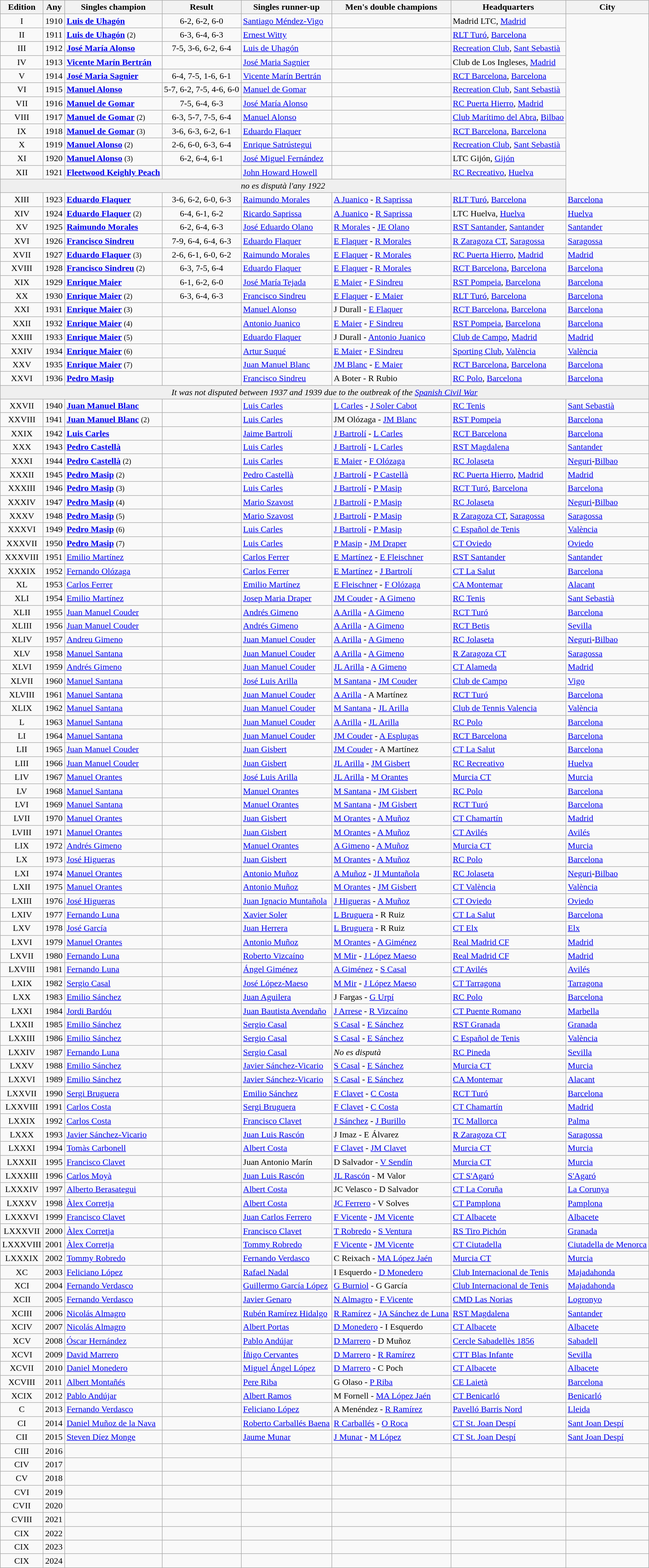<table class=wikitable align=center>
<tr>
<th>Edition</th>
<th>Any</th>
<th>Singles champion</th>
<th>Result</th>
<th>Singles runner-up</th>
<th>Men's double champions</th>
<th>Headquarters</th>
<th>City</th>
</tr>
<tr>
<td align=center>I</td>
<td align=center>1910</td>
<td><strong><a href='#'>Luis de Uhagón</a></strong></td>
<td align=center>6-2, 6-2, 6-0</td>
<td><a href='#'>Santiago Méndez-Vigo</a></td>
<td></td>
<td>Madrid LTC, <a href='#'>Madrid</a></td>
</tr>
<tr>
<td align=center>II</td>
<td align=center>1911</td>
<td><strong><a href='#'>Luis de Uhagón</a></strong> <small>(2)</small></td>
<td align=center>6-3, 6-4, 6-3</td>
<td><a href='#'>Ernest Witty</a></td>
<td></td>
<td><a href='#'>RLT Turó</a>, <a href='#'>Barcelona</a></td>
</tr>
<tr>
<td align=center>III</td>
<td align=center>1912</td>
<td><strong><a href='#'>José María Alonso</a></strong></td>
<td align=center>7-5, 3-6, 6-2, 6-4</td>
<td><a href='#'>Luis de Uhagón</a></td>
<td></td>
<td><a href='#'>Recreation Club</a>, <a href='#'>Sant Sebastià</a></td>
</tr>
<tr>
<td align=center>IV</td>
<td align=center>1913</td>
<td><strong><a href='#'>Vicente Marín Bertrán</a></strong></td>
<td align=center></td>
<td><a href='#'>José Maria Sagnier</a></td>
<td></td>
<td>Club de Los Ingleses, <a href='#'>Madrid</a></td>
</tr>
<tr>
<td align=center>V</td>
<td align=center>1914</td>
<td><strong><a href='#'>José Maria Sagnier</a></strong></td>
<td align=center>6-4, 7-5, 1-6, 6-1</td>
<td><a href='#'>Vicente Marín Bertrán</a></td>
<td></td>
<td><a href='#'>RCT Barcelona</a>, <a href='#'>Barcelona</a></td>
</tr>
<tr>
<td align=center>VI</td>
<td align=center>1915</td>
<td><strong><a href='#'>Manuel Alonso</a></strong></td>
<td align=center>5-7, 6-2, 7-5, 4-6, 6-0</td>
<td><a href='#'>Manuel de Gomar</a></td>
<td></td>
<td><a href='#'>Recreation Club</a>, <a href='#'>Sant Sebastià</a></td>
</tr>
<tr>
<td align=center>VII</td>
<td align=center>1916</td>
<td><strong><a href='#'>Manuel de Gomar</a></strong></td>
<td align=center>7-5, 6-4, 6-3</td>
<td><a href='#'>José María Alonso</a></td>
<td></td>
<td><a href='#'>RC Puerta Hierro</a>, <a href='#'>Madrid</a></td>
</tr>
<tr>
<td align=center>VIII</td>
<td align=center>1917</td>
<td><strong><a href='#'>Manuel de Gomar</a></strong> <small>(2)</small></td>
<td align=center>6-3, 5-7, 7-5, 6-4</td>
<td><a href='#'>Manuel Alonso</a></td>
<td></td>
<td><a href='#'>Club Marítimo del Abra</a>, <a href='#'>Bilbao</a></td>
</tr>
<tr>
<td align=center>IX</td>
<td align=center>1918</td>
<td><strong><a href='#'>Manuel de Gomar</a></strong> <small>(3)</small></td>
<td align=center>3-6, 6-3, 6-2, 6-1</td>
<td><a href='#'>Eduardo Flaquer</a></td>
<td></td>
<td><a href='#'>RCT Barcelona</a>, <a href='#'>Barcelona</a></td>
</tr>
<tr>
<td align=center>X</td>
<td align=center>1919</td>
<td><strong><a href='#'>Manuel Alonso</a></strong> <small>(2)</small></td>
<td align=center>2-6, 6-0, 6-3, 6-4</td>
<td><a href='#'>Enrique Satrústegui</a></td>
<td></td>
<td><a href='#'>Recreation Club</a>, <a href='#'>Sant Sebastià</a></td>
</tr>
<tr>
<td align=center>XI</td>
<td align=center>1920</td>
<td><strong><a href='#'>Manuel Alonso</a></strong> <small>(3)</small></td>
<td align=center>6-2, 6-4, 6-1</td>
<td><a href='#'>José Miguel Fernández</a></td>
<td></td>
<td>LTC Gijón, <a href='#'>Gijón</a></td>
</tr>
<tr>
<td align=center>XII</td>
<td align=center>1921</td>
<td><strong><a href='#'>Fleetwood Keighly Peach</a></strong></td>
<td align=center></td>
<td><a href='#'>John Howard Howell</a></td>
<td></td>
<td><a href='#'>RC Recreativo</a>, <a href='#'>Huelva</a></td>
</tr>
<tr>
<td colspan=7 align=center bgcolor="#EFEFEF"><em>no es disputà l'any 1922</em></td>
</tr>
<tr>
<td align=center>XIII</td>
<td align=center>1923</td>
<td><strong><a href='#'>Eduardo Flaquer</a></strong></td>
<td align=center>3-6, 6-2, 6-0, 6-3</td>
<td><a href='#'>Raimundo Morales</a></td>
<td><a href='#'>A Juanico</a> - <a href='#'>R Saprissa</a></td>
<td><a href='#'>RLT Turó</a>, <a href='#'>Barcelona</a></td>
<td><a href='#'>Barcelona</a></td>
</tr>
<tr>
<td align=center>XIV</td>
<td align=center>1924</td>
<td><strong><a href='#'>Eduardo Flaquer</a></strong> <small>(2)</small></td>
<td align=center>6-4, 6-1, 6-2</td>
<td><a href='#'>Ricardo Saprissa</a></td>
<td><a href='#'>A Juanico</a> - <a href='#'>R Saprissa</a></td>
<td>LTC Huelva, <a href='#'>Huelva</a></td>
<td><a href='#'>Huelva</a></td>
</tr>
<tr>
<td align=center>XV</td>
<td align=center>1925</td>
<td><strong><a href='#'>Raimundo Morales</a></strong></td>
<td align=center>6-2, 6-4, 6-3</td>
<td><a href='#'>José Eduardo Olano</a></td>
<td><a href='#'>R Morales</a> - <a href='#'>JE Olano</a></td>
<td><a href='#'>RST Santander</a>, <a href='#'>Santander</a></td>
<td><a href='#'>Santander</a></td>
</tr>
<tr>
<td align=center>XVI</td>
<td align=center>1926</td>
<td><strong><a href='#'>Francisco Sindreu</a></strong></td>
<td align=center>7-9, 6-4, 6-4, 6-3</td>
<td><a href='#'>Eduardo Flaquer</a></td>
<td><a href='#'>E Flaquer</a> - <a href='#'>R Morales</a></td>
<td><a href='#'>R Zaragoza CT</a>, <a href='#'>Saragossa</a></td>
<td><a href='#'>Saragossa</a></td>
</tr>
<tr>
<td align=center>XVII</td>
<td align=center>1927</td>
<td><strong><a href='#'>Eduardo Flaquer</a></strong> <small>(3)</small></td>
<td align=center>2-6, 6-1, 6-0, 6-2</td>
<td><a href='#'>Raimundo Morales</a></td>
<td><a href='#'>E Flaquer</a> - <a href='#'>R Morales</a></td>
<td><a href='#'>RC Puerta Hierro</a>, <a href='#'>Madrid</a></td>
<td><a href='#'>Madrid</a></td>
</tr>
<tr>
<td align=center>XVIII</td>
<td align=center>1928</td>
<td><strong><a href='#'>Francisco Sindreu</a></strong> <small>(2)</small></td>
<td align=center>6-3, 7-5, 6-4</td>
<td><a href='#'>Eduardo Flaquer</a></td>
<td><a href='#'>E Flaquer</a> - <a href='#'>R Morales</a></td>
<td><a href='#'>RCT Barcelona</a>, <a href='#'>Barcelona</a></td>
<td><a href='#'>Barcelona</a></td>
</tr>
<tr>
<td align=center>XIX</td>
<td align=center>1929</td>
<td><strong><a href='#'>Enrique Maier</a></strong></td>
<td align=center>6-1, 6-2, 6-0</td>
<td><a href='#'>José María Tejada</a></td>
<td><a href='#'>E Maier</a> - <a href='#'>F Sindreu</a></td>
<td><a href='#'>RST Pompeia</a>, <a href='#'>Barcelona</a></td>
<td><a href='#'>Barcelona</a></td>
</tr>
<tr>
<td align=center>XX</td>
<td align=center>1930</td>
<td><strong><a href='#'>Enrique Maier</a></strong> <small>(2)</small></td>
<td align=center>6-3, 6-4, 6-3</td>
<td><a href='#'>Francisco Sindreu</a></td>
<td><a href='#'>E Flaquer</a> - <a href='#'>E Maier</a></td>
<td><a href='#'>RLT Turó</a>, <a href='#'>Barcelona</a></td>
<td><a href='#'>Barcelona</a></td>
</tr>
<tr>
<td align=center>XXI</td>
<td align=center>1931</td>
<td><strong><a href='#'>Enrique Maier</a></strong> <small>(3)</small></td>
<td></td>
<td><a href='#'>Manuel Alonso</a></td>
<td>J Durall - <a href='#'>E Flaquer</a></td>
<td><a href='#'>RCT Barcelona</a>, <a href='#'>Barcelona</a></td>
<td><a href='#'>Barcelona</a></td>
</tr>
<tr>
<td align=center>XXII</td>
<td align=center>1932</td>
<td><strong><a href='#'>Enrique Maier</a></strong> <small>(4)</small></td>
<td></td>
<td><a href='#'>Antonio Juanico</a></td>
<td><a href='#'>E Maier</a> - <a href='#'>F Sindreu</a></td>
<td><a href='#'>RST Pompeia</a>, <a href='#'>Barcelona</a></td>
<td><a href='#'>Barcelona</a></td>
</tr>
<tr>
<td align=center>XXIII</td>
<td align=center>1933</td>
<td><strong><a href='#'>Enrique Maier</a></strong> <small>(5)</small></td>
<td></td>
<td><a href='#'>Eduardo Flaquer</a></td>
<td>J Durall - <a href='#'>Antonio Juanico</a></td>
<td><a href='#'>Club de Campo</a>, <a href='#'>Madrid</a></td>
<td><a href='#'>Madrid</a></td>
</tr>
<tr>
<td align=center>XXIV</td>
<td align=center>1934</td>
<td><strong><a href='#'>Enrique Maier</a></strong> <small>(6)</small></td>
<td></td>
<td><a href='#'>Artur Suqué</a></td>
<td><a href='#'>E Maier</a> - <a href='#'>F Sindreu</a></td>
<td><a href='#'>Sporting Club</a>, <a href='#'>València</a></td>
<td><a href='#'>València</a></td>
</tr>
<tr>
<td align=center>XXV</td>
<td align=center>1935</td>
<td><strong><a href='#'>Enrique Maier</a></strong> <small>(7)</small></td>
<td></td>
<td><a href='#'>Juan Manuel Blanc</a></td>
<td><a href='#'>JM Blanc</a> - <a href='#'>E Maier</a></td>
<td><a href='#'>RCT Barcelona</a>, <a href='#'>Barcelona</a></td>
<td><a href='#'>Barcelona</a></td>
</tr>
<tr>
<td align=center>XXVI</td>
<td align=center>1936</td>
<td><strong><a href='#'>Pedro Masip</a></strong></td>
<td></td>
<td><a href='#'>Francisco Sindreu</a></td>
<td>A Boter - R Rubio</td>
<td><a href='#'>RC Polo</a>, <a href='#'>Barcelona</a></td>
<td><a href='#'>Barcelona</a></td>
</tr>
<tr>
<td colspan=8 align=center bgcolor="#EFEFEF"><em>It was not disputed between 1937 and 1939 due to the outbreak of the <a href='#'>Spanish Civil War</a></em></td>
</tr>
<tr>
<td align=center>XXVII</td>
<td>1940</td>
<td><strong><a href='#'>Juan Manuel Blanc</a></strong></td>
<td></td>
<td><a href='#'>Luis Carles</a></td>
<td><a href='#'>L Carles</a> - <a href='#'>J Soler Cabot</a></td>
<td><a href='#'>RC Tenis</a></td>
<td><a href='#'>Sant Sebastià</a></td>
</tr>
<tr>
<td align=center>XXVIII</td>
<td>1941</td>
<td><strong><a href='#'>Juan Manuel Blanc</a></strong> <small>(2)</small></td>
<td></td>
<td><a href='#'>Luis Carles</a></td>
<td>JM Olózaga - <a href='#'>JM Blanc</a></td>
<td><a href='#'>RST Pompeia</a></td>
<td><a href='#'>Barcelona</a></td>
</tr>
<tr>
<td align=center>XXIX</td>
<td>1942</td>
<td><strong><a href='#'>Luis Carles</a></strong></td>
<td></td>
<td><a href='#'>Jaime Bartrolí</a></td>
<td><a href='#'>J Bartrolí</a> - <a href='#'>L Carles</a></td>
<td><a href='#'>RCT Barcelona</a></td>
<td><a href='#'>Barcelona</a></td>
</tr>
<tr>
<td align=center>XXX</td>
<td>1943</td>
<td><strong><a href='#'>Pedro Castellà</a></strong></td>
<td></td>
<td><a href='#'>Luis Carles</a></td>
<td><a href='#'>J Bartrolí</a> - <a href='#'>L Carles</a></td>
<td><a href='#'>RST Magdalena</a></td>
<td><a href='#'>Santander</a></td>
</tr>
<tr>
<td align=center>XXXI</td>
<td>1944</td>
<td><strong><a href='#'>Pedro Castellà</a></strong> <small>(2)</small></td>
<td></td>
<td><a href='#'>Luis Carles</a></td>
<td><a href='#'>E Maier</a> - <a href='#'>F Olózaga</a></td>
<td><a href='#'>RC Jolaseta</a></td>
<td><a href='#'>Neguri</a>-<a href='#'>Bilbao</a></td>
</tr>
<tr>
<td align=center>XXXII</td>
<td>1945</td>
<td><strong><a href='#'>Pedro Masip</a></strong> <small>(2)</small></td>
<td></td>
<td><a href='#'>Pedro Castellà</a></td>
<td><a href='#'>J Bartrolí</a> - <a href='#'>P Castellà</a></td>
<td><a href='#'>RC Puerta Hierro</a>, <a href='#'>Madrid</a></td>
<td><a href='#'>Madrid</a></td>
</tr>
<tr>
<td align=center>XXXIII</td>
<td>1946</td>
<td><strong><a href='#'>Pedro Masip</a></strong> <small>(3)</small></td>
<td></td>
<td><a href='#'>Luis Carles</a></td>
<td><a href='#'>J Bartrolí</a> - <a href='#'>P Masip</a></td>
<td><a href='#'>RCT Turó</a>, <a href='#'>Barcelona</a></td>
<td><a href='#'>Barcelona</a></td>
</tr>
<tr>
<td align=center>XXXIV</td>
<td>1947</td>
<td><strong><a href='#'>Pedro Masip</a></strong> <small>(4)</small></td>
<td></td>
<td><a href='#'>Mario Szavost</a></td>
<td><a href='#'>J Bartrolí</a> - <a href='#'>P Masip</a></td>
<td><a href='#'>RC Jolaseta</a></td>
<td><a href='#'>Neguri</a>-<a href='#'>Bilbao</a></td>
</tr>
<tr>
<td align=center>XXXV</td>
<td>1948</td>
<td><strong><a href='#'>Pedro Masip</a></strong> <small>(5)</small></td>
<td></td>
<td><a href='#'>Mario Szavost</a></td>
<td><a href='#'>J Bartrolí</a> - <a href='#'>P Masip</a></td>
<td><a href='#'>R Zaragoza CT</a>, <a href='#'>Saragossa</a></td>
<td><a href='#'>Saragossa</a></td>
</tr>
<tr>
<td align=center>XXXVI</td>
<td>1949</td>
<td><strong><a href='#'>Pedro Masip</a></strong> <small>(6)</small></td>
<td></td>
<td><a href='#'>Luis Carles</a></td>
<td><a href='#'>J Bartrolí</a> - <a href='#'>P Masip</a></td>
<td><a href='#'>C Español de Tenis</a></td>
<td><a href='#'>València</a></td>
</tr>
<tr>
<td align=center>XXXVII</td>
<td>1950</td>
<td><strong><a href='#'>Pedro Masip</a></strong> <small>(7)</small></td>
<td></td>
<td><a href='#'>Luis Carles</a></td>
<td><a href='#'>P Masip</a> - <a href='#'>JM Draper</a></td>
<td><a href='#'>CT Oviedo</a></td>
<td><a href='#'>Oviedo</a></td>
</tr>
<tr>
<td align=center>XXXVIII</td>
<td>1951</td>
<td><a href='#'>Emilio Martínez</a></td>
<td></td>
<td><a href='#'>Carlos Ferrer</a></td>
<td><a href='#'>E Martínez</a> - <a href='#'>E Fleischner</a></td>
<td><a href='#'>RST Santander</a></td>
<td><a href='#'>Santander</a></td>
</tr>
<tr>
<td align=center>XXXIX</td>
<td>1952</td>
<td><a href='#'>Fernando Olózaga</a></td>
<td></td>
<td><a href='#'>Carlos Ferrer</a></td>
<td><a href='#'>E Martínez</a> - <a href='#'>J Bartrolí</a></td>
<td><a href='#'>CT La Salut</a></td>
<td><a href='#'>Barcelona</a></td>
</tr>
<tr>
<td align=center>XL</td>
<td>1953</td>
<td><a href='#'>Carlos Ferrer</a></td>
<td></td>
<td><a href='#'>Emilio Martínez</a></td>
<td><a href='#'>E Fleischner</a> - <a href='#'>F Olózaga</a></td>
<td><a href='#'>CA Montemar</a></td>
<td><a href='#'>Alacant</a></td>
</tr>
<tr>
<td align=center>XLI</td>
<td>1954</td>
<td><a href='#'>Emilio Martínez</a></td>
<td></td>
<td><a href='#'>Josep Maria Draper</a></td>
<td><a href='#'>JM Couder</a> - <a href='#'>A Gimeno</a></td>
<td><a href='#'>RC Tenis</a></td>
<td><a href='#'>Sant Sebastià</a></td>
</tr>
<tr>
<td align=center>XLII</td>
<td>1955</td>
<td><a href='#'>Juan Manuel Couder</a></td>
<td></td>
<td><a href='#'>Andrés Gimeno</a></td>
<td><a href='#'>A Arilla</a> - <a href='#'>A Gimeno</a></td>
<td><a href='#'>RCT Turó</a></td>
<td><a href='#'>Barcelona</a></td>
</tr>
<tr>
<td align=center>XLIII</td>
<td>1956</td>
<td><a href='#'>Juan Manuel Couder</a></td>
<td></td>
<td><a href='#'>Andrés Gimeno</a></td>
<td><a href='#'>A Arilla</a> - <a href='#'>A Gimeno</a></td>
<td><a href='#'>RCT Betis</a></td>
<td><a href='#'>Sevilla</a></td>
</tr>
<tr>
<td align=center>XLIV</td>
<td>1957</td>
<td><a href='#'>Andreu Gimeno</a></td>
<td></td>
<td><a href='#'>Juan Manuel Couder</a></td>
<td><a href='#'>A Arilla</a> - <a href='#'>A Gimeno</a></td>
<td><a href='#'>RC Jolaseta</a></td>
<td><a href='#'>Neguri</a>-<a href='#'>Bilbao</a></td>
</tr>
<tr>
<td align=center>XLV</td>
<td>1958</td>
<td><a href='#'>Manuel Santana</a></td>
<td></td>
<td><a href='#'>Juan Manuel Couder</a></td>
<td><a href='#'>A Arilla</a> - <a href='#'>A Gimeno</a></td>
<td><a href='#'>R Zaragoza CT</a></td>
<td><a href='#'>Saragossa</a></td>
</tr>
<tr>
<td align=center>XLVI</td>
<td>1959</td>
<td><a href='#'>Andrés Gimeno</a></td>
<td></td>
<td><a href='#'>Juan Manuel Couder</a></td>
<td><a href='#'>JL Arilla</a> - <a href='#'>A Gimeno</a></td>
<td><a href='#'>CT Alameda</a></td>
<td><a href='#'>Madrid</a></td>
</tr>
<tr>
<td align=center>XLVII</td>
<td>1960</td>
<td><a href='#'>Manuel Santana</a></td>
<td></td>
<td><a href='#'>José Luis Arilla</a></td>
<td><a href='#'>M Santana</a> - <a href='#'>JM Couder</a></td>
<td><a href='#'>Club de Campo</a></td>
<td><a href='#'>Vigo</a></td>
</tr>
<tr>
<td align=center>XLVIII</td>
<td>1961</td>
<td><a href='#'>Manuel Santana</a></td>
<td></td>
<td><a href='#'>Juan Manuel Couder</a></td>
<td><a href='#'>A Arilla</a> - A Martínez</td>
<td><a href='#'>RCT Turó</a></td>
<td><a href='#'>Barcelona</a></td>
</tr>
<tr>
<td align=center>XLIX</td>
<td>1962</td>
<td><a href='#'>Manuel Santana</a></td>
<td></td>
<td><a href='#'>Juan Manuel Couder</a></td>
<td><a href='#'>M Santana</a> - <a href='#'>JL Arilla</a></td>
<td><a href='#'>Club de Tennis Valencia</a></td>
<td><a href='#'>València</a></td>
</tr>
<tr>
<td align=center>L</td>
<td>1963</td>
<td><a href='#'>Manuel Santana</a></td>
<td></td>
<td><a href='#'>Juan Manuel Couder</a></td>
<td><a href='#'>A Arilla</a> - <a href='#'>JL Arilla</a></td>
<td><a href='#'>RC Polo</a></td>
<td><a href='#'>Barcelona</a></td>
</tr>
<tr>
<td align=center>LI</td>
<td>1964</td>
<td><a href='#'>Manuel Santana</a></td>
<td></td>
<td><a href='#'>Juan Manuel Couder</a></td>
<td><a href='#'>JM Couder</a> - <a href='#'>A Esplugas</a></td>
<td><a href='#'>RCT Barcelona</a></td>
<td><a href='#'>Barcelona</a></td>
</tr>
<tr>
<td align=center>LII</td>
<td>1965</td>
<td><a href='#'>Juan Manuel Couder</a></td>
<td></td>
<td><a href='#'>Juan Gisbert</a></td>
<td><a href='#'>JM Couder</a> - A Martínez</td>
<td><a href='#'>CT La Salut</a></td>
<td><a href='#'>Barcelona</a></td>
</tr>
<tr>
<td align=center>LIII</td>
<td>1966</td>
<td><a href='#'>Juan Manuel Couder</a></td>
<td></td>
<td><a href='#'>Juan Gisbert</a></td>
<td><a href='#'>JL Arilla</a> - <a href='#'>JM Gisbert</a></td>
<td><a href='#'>RC Recreativo</a></td>
<td><a href='#'>Huelva</a></td>
</tr>
<tr>
<td align=center>LIV</td>
<td>1967</td>
<td><a href='#'>Manuel Orantes</a></td>
<td></td>
<td><a href='#'>José Luis Arilla</a></td>
<td><a href='#'>JL Arilla</a> - <a href='#'>M Orantes</a></td>
<td><a href='#'>Murcia CT</a></td>
<td><a href='#'>Murcia</a></td>
</tr>
<tr>
<td align=center>LV</td>
<td>1968</td>
<td><a href='#'>Manuel Santana</a></td>
<td></td>
<td><a href='#'>Manuel Orantes</a></td>
<td><a href='#'>M Santana</a> - <a href='#'>JM Gisbert</a></td>
<td><a href='#'>RC Polo</a></td>
<td><a href='#'>Barcelona</a></td>
</tr>
<tr>
<td align=center>LVI</td>
<td>1969</td>
<td><a href='#'>Manuel Santana</a></td>
<td></td>
<td><a href='#'>Manuel Orantes</a></td>
<td><a href='#'>M Santana</a> - <a href='#'>JM Gisbert</a></td>
<td><a href='#'>RCT Turó</a></td>
<td><a href='#'>Barcelona</a></td>
</tr>
<tr>
<td align=center>LVII</td>
<td>1970</td>
<td><a href='#'>Manuel Orantes</a></td>
<td></td>
<td><a href='#'>Juan Gisbert</a></td>
<td><a href='#'>M Orantes</a> - <a href='#'>A Muñoz</a></td>
<td><a href='#'>CT Chamartín</a></td>
<td><a href='#'>Madrid</a></td>
</tr>
<tr>
<td align=center>LVIII</td>
<td>1971</td>
<td><a href='#'>Manuel Orantes</a></td>
<td></td>
<td><a href='#'>Juan Gisbert</a></td>
<td><a href='#'>M Orantes</a> - <a href='#'>A Muñoz</a></td>
<td><a href='#'>CT Avilés</a></td>
<td><a href='#'>Avilés</a></td>
</tr>
<tr>
<td align=center>LIX</td>
<td>1972</td>
<td><a href='#'>Andrés Gimeno</a></td>
<td></td>
<td><a href='#'>Manuel Orantes</a></td>
<td><a href='#'>A Gimeno</a> - <a href='#'>A Muñoz</a></td>
<td><a href='#'>Murcia CT</a></td>
<td><a href='#'>Murcia</a></td>
</tr>
<tr>
<td align=center>LX</td>
<td>1973</td>
<td><a href='#'>José Higueras</a></td>
<td></td>
<td><a href='#'>Juan Gisbert</a></td>
<td><a href='#'>M Orantes</a> - <a href='#'>A Muñoz</a></td>
<td><a href='#'>RC Polo</a></td>
<td><a href='#'>Barcelona</a></td>
</tr>
<tr>
<td align=center>LXI</td>
<td>1974</td>
<td><a href='#'>Manuel Orantes</a></td>
<td></td>
<td><a href='#'>Antonio Muñoz</a></td>
<td><a href='#'>A Muñoz</a> - <a href='#'>JI Muntañola</a></td>
<td><a href='#'>RC Jolaseta</a></td>
<td><a href='#'>Neguri</a>-<a href='#'>Bilbao</a></td>
</tr>
<tr>
<td align=center>LXII</td>
<td>1975</td>
<td><a href='#'>Manuel Orantes</a></td>
<td></td>
<td><a href='#'>Antonio Muñoz</a></td>
<td><a href='#'>M Orantes</a> - <a href='#'>JM Gisbert</a></td>
<td><a href='#'>CT València</a></td>
<td><a href='#'>València</a></td>
</tr>
<tr>
<td align=center>LXIII</td>
<td>1976</td>
<td><a href='#'>José Higueras</a></td>
<td></td>
<td><a href='#'>Juan Ignacio Muntañola</a></td>
<td><a href='#'>J Higueras</a> - <a href='#'>A Muñoz</a></td>
<td><a href='#'>CT Oviedo</a></td>
<td><a href='#'>Oviedo</a></td>
</tr>
<tr>
<td align=center>LXIV</td>
<td>1977</td>
<td><a href='#'>Fernando Luna</a></td>
<td></td>
<td><a href='#'>Xavier Soler</a></td>
<td><a href='#'>L Bruguera</a> - R Ruiz</td>
<td><a href='#'>CT La Salut</a></td>
<td><a href='#'>Barcelona</a></td>
</tr>
<tr>
<td align=center>LXV</td>
<td>1978</td>
<td><a href='#'>José García</a></td>
<td></td>
<td><a href='#'>Juan Herrera</a></td>
<td><a href='#'>L Bruguera</a> - R Ruiz</td>
<td><a href='#'>CT Elx</a></td>
<td><a href='#'>Elx</a></td>
</tr>
<tr>
<td align=center>LXVI</td>
<td>1979</td>
<td><a href='#'>Manuel Orantes</a></td>
<td></td>
<td><a href='#'>Antonio Muñoz</a></td>
<td><a href='#'>M Orantes</a> - <a href='#'>A Giménez</a></td>
<td><a href='#'>Real Madrid CF</a></td>
<td><a href='#'>Madrid</a></td>
</tr>
<tr>
<td align=center>LXVII</td>
<td>1980</td>
<td><a href='#'>Fernando Luna</a></td>
<td></td>
<td><a href='#'>Roberto Vizcaíno</a></td>
<td><a href='#'>M Mir</a> - <a href='#'>J López Maeso</a></td>
<td><a href='#'>Real Madrid CF</a></td>
<td><a href='#'>Madrid</a></td>
</tr>
<tr>
<td align=center>LXVIII</td>
<td>1981</td>
<td><a href='#'>Fernando Luna</a></td>
<td></td>
<td><a href='#'>Ángel Giménez</a></td>
<td><a href='#'>A Giménez</a> - <a href='#'>S Casal</a></td>
<td><a href='#'>CT Avilés</a></td>
<td><a href='#'>Avilés</a></td>
</tr>
<tr>
<td align=center>LXIX</td>
<td>1982</td>
<td><a href='#'>Sergio Casal</a></td>
<td></td>
<td><a href='#'>José López-Maeso</a></td>
<td><a href='#'>M Mir</a> - <a href='#'>J López Maeso</a></td>
<td><a href='#'>CT Tarragona</a></td>
<td><a href='#'>Tarragona</a></td>
</tr>
<tr>
<td align=center>LXX</td>
<td>1983</td>
<td><a href='#'>Emilio Sánchez</a></td>
<td></td>
<td><a href='#'>Juan Aguilera</a></td>
<td>J Fargas - <a href='#'>G Urpí</a></td>
<td><a href='#'>RC Polo</a></td>
<td><a href='#'>Barcelona</a></td>
</tr>
<tr>
<td align=center>LXXI</td>
<td>1984</td>
<td><a href='#'>Jordi Bardóu</a></td>
<td></td>
<td><a href='#'>Juan Bautista Avendaño</a></td>
<td><a href='#'>J Arrese</a> - <a href='#'>R Vizcaíno</a></td>
<td><a href='#'>CT Puente Romano</a></td>
<td><a href='#'>Marbella</a></td>
</tr>
<tr>
<td align=center>LXXII</td>
<td>1985</td>
<td><a href='#'>Emilio Sánchez</a></td>
<td></td>
<td><a href='#'>Sergio Casal</a></td>
<td><a href='#'>S Casal</a> - <a href='#'>E Sánchez</a></td>
<td><a href='#'>RST Granada</a></td>
<td><a href='#'>Granada</a></td>
</tr>
<tr>
<td align=center>LXXIII</td>
<td>1986</td>
<td><a href='#'>Emilio Sánchez</a></td>
<td></td>
<td><a href='#'>Sergio Casal</a></td>
<td><a href='#'>S Casal</a> - <a href='#'>E Sánchez</a></td>
<td><a href='#'>C Español de Tenis</a></td>
<td><a href='#'>València</a></td>
</tr>
<tr>
<td align=center>LXXIV</td>
<td>1987</td>
<td><a href='#'>Fernando Luna</a></td>
<td></td>
<td><a href='#'>Sergio Casal</a></td>
<td><em>No es disputà</em></td>
<td><a href='#'>RC Pineda</a></td>
<td><a href='#'>Sevilla</a></td>
</tr>
<tr>
<td align=center>LXXV</td>
<td>1988</td>
<td><a href='#'>Emilio Sánchez</a></td>
<td></td>
<td><a href='#'>Javier Sánchez-Vicario</a></td>
<td><a href='#'>S Casal</a> - <a href='#'>E Sánchez</a></td>
<td><a href='#'>Murcia CT</a></td>
<td><a href='#'>Murcia</a></td>
</tr>
<tr>
<td align=center>LXXVI</td>
<td>1989</td>
<td><a href='#'>Emilio Sánchez</a></td>
<td></td>
<td><a href='#'>Javier Sánchez-Vicario</a></td>
<td><a href='#'>S Casal</a> - <a href='#'>E Sánchez</a></td>
<td><a href='#'>CA Montemar</a></td>
<td><a href='#'>Alacant</a></td>
</tr>
<tr>
<td align=center>LXXVII</td>
<td>1990</td>
<td><a href='#'>Sergi Bruguera</a></td>
<td></td>
<td><a href='#'>Emilio Sánchez</a></td>
<td><a href='#'>F Clavet</a> - <a href='#'>C Costa</a></td>
<td><a href='#'>RCT Turó</a></td>
<td><a href='#'>Barcelona</a></td>
</tr>
<tr>
<td align=center>LXXVIII</td>
<td>1991</td>
<td><a href='#'>Carlos Costa</a></td>
<td></td>
<td><a href='#'>Sergi Bruguera</a></td>
<td><a href='#'>F Clavet</a> - <a href='#'>C Costa</a></td>
<td><a href='#'>CT Chamartín</a></td>
<td><a href='#'>Madrid</a></td>
</tr>
<tr>
<td align=center>LXXIX</td>
<td>1992</td>
<td><a href='#'>Carlos Costa</a></td>
<td></td>
<td><a href='#'>Francisco Clavet</a></td>
<td><a href='#'>J Sánchez</a> - <a href='#'>J Burillo</a></td>
<td><a href='#'>TC Mallorca</a></td>
<td><a href='#'>Palma</a></td>
</tr>
<tr>
<td align=center>LXXX</td>
<td>1993</td>
<td><a href='#'>Javier Sánchez-Vicario</a></td>
<td></td>
<td><a href='#'>Juan Luis Rascón</a></td>
<td>J Imaz - E Álvarez</td>
<td><a href='#'>R Zaragoza CT</a></td>
<td><a href='#'>Saragossa</a></td>
</tr>
<tr>
<td align=center>LXXXI</td>
<td>1994</td>
<td><a href='#'>Tomàs Carbonell</a></td>
<td></td>
<td><a href='#'>Albert Costa</a></td>
<td><a href='#'>F Clavet</a> - <a href='#'>JM Clavet</a></td>
<td><a href='#'>Murcia CT</a></td>
<td><a href='#'>Murcia</a></td>
</tr>
<tr>
<td align=center>LXXXII</td>
<td>1995</td>
<td><a href='#'>Francisco Clavet</a></td>
<td></td>
<td>Juan Antonio Marín</td>
<td>D Salvador - <a href='#'>V Sendín</a></td>
<td><a href='#'>Murcia CT</a></td>
<td><a href='#'>Murcia</a></td>
</tr>
<tr>
<td align=center>LXXXIII</td>
<td>1996</td>
<td><a href='#'>Carlos Moyà</a></td>
<td></td>
<td><a href='#'>Juan Luis Rascón</a></td>
<td><a href='#'>JL Rascón</a> - M Valor</td>
<td><a href='#'>CT S'Agaró</a></td>
<td><a href='#'>S'Agaró</a></td>
</tr>
<tr>
<td align=center>LXXXIV</td>
<td>1997</td>
<td><a href='#'>Alberto Berasategui</a></td>
<td></td>
<td><a href='#'>Albert Costa</a></td>
<td>JC Velasco - D Salvador</td>
<td><a href='#'>CT La Coruña</a></td>
<td><a href='#'>La Corunya</a></td>
</tr>
<tr>
<td align=center>LXXXV</td>
<td>1998</td>
<td><a href='#'>Àlex Corretja</a></td>
<td></td>
<td><a href='#'>Albert Costa</a></td>
<td><a href='#'>JC Ferrero</a> - V Solves</td>
<td><a href='#'>CT Pamplona</a></td>
<td><a href='#'>Pamplona</a></td>
</tr>
<tr>
<td align=center>LXXXVI</td>
<td>1999</td>
<td><a href='#'>Francisco Clavet</a></td>
<td></td>
<td><a href='#'>Juan Carlos Ferrero</a></td>
<td><a href='#'>F Vicente</a> - <a href='#'>JM Vicente</a></td>
<td><a href='#'>CT Albacete</a></td>
<td><a href='#'>Albacete</a></td>
</tr>
<tr>
<td align=center>LXXXVII</td>
<td>2000</td>
<td><a href='#'>Àlex Corretja</a></td>
<td></td>
<td><a href='#'>Francisco Clavet</a></td>
<td><a href='#'>T Robredo</a> - <a href='#'>S Ventura</a></td>
<td><a href='#'>RS Tiro Pichón</a></td>
<td><a href='#'>Granada</a></td>
</tr>
<tr>
<td align=center>LXXXVIII</td>
<td>2001</td>
<td><a href='#'>Àlex Corretja</a></td>
<td></td>
<td><a href='#'>Tommy Robredo</a></td>
<td><a href='#'>F Vicente</a> - <a href='#'>JM Vicente</a></td>
<td><a href='#'>CT Ciutadella</a></td>
<td><a href='#'>Ciutadella de Menorca</a></td>
</tr>
<tr>
<td align=center>LXXXIX</td>
<td>2002</td>
<td><a href='#'>Tommy Robredo</a></td>
<td></td>
<td><a href='#'>Fernando Verdasco</a></td>
<td>C Reixach - <a href='#'>MA López Jaén</a></td>
<td><a href='#'>Murcia CT</a></td>
<td><a href='#'>Murcia</a></td>
</tr>
<tr>
<td align=center>XC</td>
<td>2003</td>
<td><a href='#'>Feliciano López</a></td>
<td></td>
<td><a href='#'>Rafael Nadal</a></td>
<td>I Esquerdo - <a href='#'>D Monedero</a></td>
<td><a href='#'>Club Internacional de Tenis</a></td>
<td><a href='#'>Majadahonda</a></td>
</tr>
<tr>
<td align=center>XCI</td>
<td>2004</td>
<td><a href='#'>Fernando Verdasco</a></td>
<td></td>
<td><a href='#'>Guillermo García López</a></td>
<td><a href='#'>G Burniol</a> - G García</td>
<td><a href='#'>Club Internacional de Tenis</a></td>
<td><a href='#'>Majadahonda</a></td>
</tr>
<tr>
<td align=center>XCII</td>
<td>2005</td>
<td><a href='#'>Fernando Verdasco</a></td>
<td></td>
<td><a href='#'>Javier Genaro</a></td>
<td><a href='#'>N Almagro</a> - <a href='#'>F Vicente</a></td>
<td><a href='#'>CMD Las Norias</a></td>
<td><a href='#'>Logronyo</a></td>
</tr>
<tr>
<td align=center>XCIII</td>
<td>2006</td>
<td><a href='#'>Nicolás Almagro</a></td>
<td></td>
<td><a href='#'>Rubén Ramírez Hidalgo</a></td>
<td><a href='#'>R Ramírez</a> - <a href='#'>JA Sánchez de Luna</a></td>
<td><a href='#'>RST Magdalena</a></td>
<td><a href='#'>Santander</a></td>
</tr>
<tr>
<td align=center>XCIV</td>
<td>2007</td>
<td><a href='#'>Nicolás Almagro</a></td>
<td></td>
<td><a href='#'>Albert Portas</a></td>
<td><a href='#'>D Monedero</a> - I Esquerdo</td>
<td><a href='#'>CT Albacete</a></td>
<td><a href='#'>Albacete</a></td>
</tr>
<tr>
<td align=center>XCV</td>
<td>2008</td>
<td><a href='#'>Óscar Hernández</a></td>
<td></td>
<td><a href='#'>Pablo Andújar</a></td>
<td><a href='#'>D Marrero</a> - D Muñoz</td>
<td><a href='#'>Cercle Sabadellès 1856</a></td>
<td><a href='#'>Sabadell</a></td>
</tr>
<tr>
<td align=center>XCVI</td>
<td>2009</td>
<td><a href='#'>David Marrero</a></td>
<td></td>
<td><a href='#'>Íñigo Cervantes</a></td>
<td><a href='#'>D Marrero</a> - <a href='#'>R Ramírez</a></td>
<td><a href='#'>CTT Blas Infante</a></td>
<td><a href='#'>Sevilla</a></td>
</tr>
<tr>
<td align=center>XCVII</td>
<td>2010</td>
<td><a href='#'>Daniel Monedero</a></td>
<td></td>
<td><a href='#'>Miguel Ángel López</a></td>
<td><a href='#'>D Marrero</a> - C Poch</td>
<td><a href='#'>CT Albacete</a></td>
<td><a href='#'>Albacete</a></td>
</tr>
<tr>
<td align=center>XCVIII</td>
<td>2011</td>
<td><a href='#'>Albert Montañés</a></td>
<td></td>
<td><a href='#'>Pere Riba</a></td>
<td>G Olaso - <a href='#'>P Riba</a></td>
<td><a href='#'>CE Laietà</a></td>
<td><a href='#'>Barcelona</a></td>
</tr>
<tr>
<td align=center>XCIX</td>
<td>2012</td>
<td><a href='#'>Pablo Andújar</a></td>
<td></td>
<td><a href='#'>Albert Ramos</a></td>
<td>M Fornell - <a href='#'>MA López Jaén</a></td>
<td><a href='#'>CT Benicarló</a></td>
<td><a href='#'>Benicarló</a></td>
</tr>
<tr>
<td align=center>C</td>
<td>2013</td>
<td><a href='#'>Fernando Verdasco</a></td>
<td></td>
<td><a href='#'>Feliciano López</a></td>
<td>A Menéndez - <a href='#'>R Ramírez</a></td>
<td><a href='#'>Pavelló Barris Nord</a></td>
<td><a href='#'>Lleida</a></td>
</tr>
<tr>
<td align=center>CI</td>
<td>2014</td>
<td><a href='#'>Daniel Muñoz de la Nava</a></td>
<td></td>
<td><a href='#'>Roberto Carballés Baena</a></td>
<td><a href='#'>R Carballés</a> - <a href='#'>O Roca</a></td>
<td><a href='#'>CT St. Joan Despí</a></td>
<td><a href='#'>Sant Joan Despí</a></td>
</tr>
<tr>
<td align=center>CII</td>
<td>2015</td>
<td><a href='#'>Steven Díez Monge</a></td>
<td></td>
<td><a href='#'>Jaume Munar</a></td>
<td><a href='#'>J Munar</a> - <a href='#'>M López</a></td>
<td><a href='#'>CT St. Joan Despí</a></td>
<td><a href='#'>Sant Joan Despí</a></td>
</tr>
<tr>
<td align=center>CIII</td>
<td>2016</td>
<td></td>
<td></td>
<td></td>
<td></td>
<td></td>
<td></td>
</tr>
<tr>
<td align=center>CIV</td>
<td>2017</td>
<td></td>
<td></td>
<td></td>
<td></td>
<td></td>
<td></td>
</tr>
<tr>
<td align=center>CV</td>
<td>2018</td>
<td></td>
<td></td>
<td></td>
<td></td>
<td></td>
<td></td>
</tr>
<tr>
<td align=center>CVI</td>
<td>2019</td>
<td></td>
<td></td>
<td></td>
<td></td>
<td></td>
<td></td>
</tr>
<tr>
<td align=center>CVII</td>
<td>2020</td>
<td></td>
<td></td>
<td></td>
<td></td>
<td></td>
<td></td>
</tr>
<tr>
<td align=center>CVIII</td>
<td>2021</td>
<td></td>
<td></td>
<td></td>
<td></td>
<td></td>
<td></td>
</tr>
<tr>
<td align=center>CIX</td>
<td>2022</td>
<td></td>
<td></td>
<td></td>
<td></td>
<td></td>
<td></td>
</tr>
<tr>
<td align=center>CIX</td>
<td>2023</td>
<td></td>
<td></td>
<td></td>
<td></td>
<td></td>
<td></td>
</tr>
<tr>
<td align=center>CIX</td>
<td>2024</td>
<td></td>
<td></td>
<td></td>
<td></td>
<td></td>
<td></td>
</tr>
</table>
